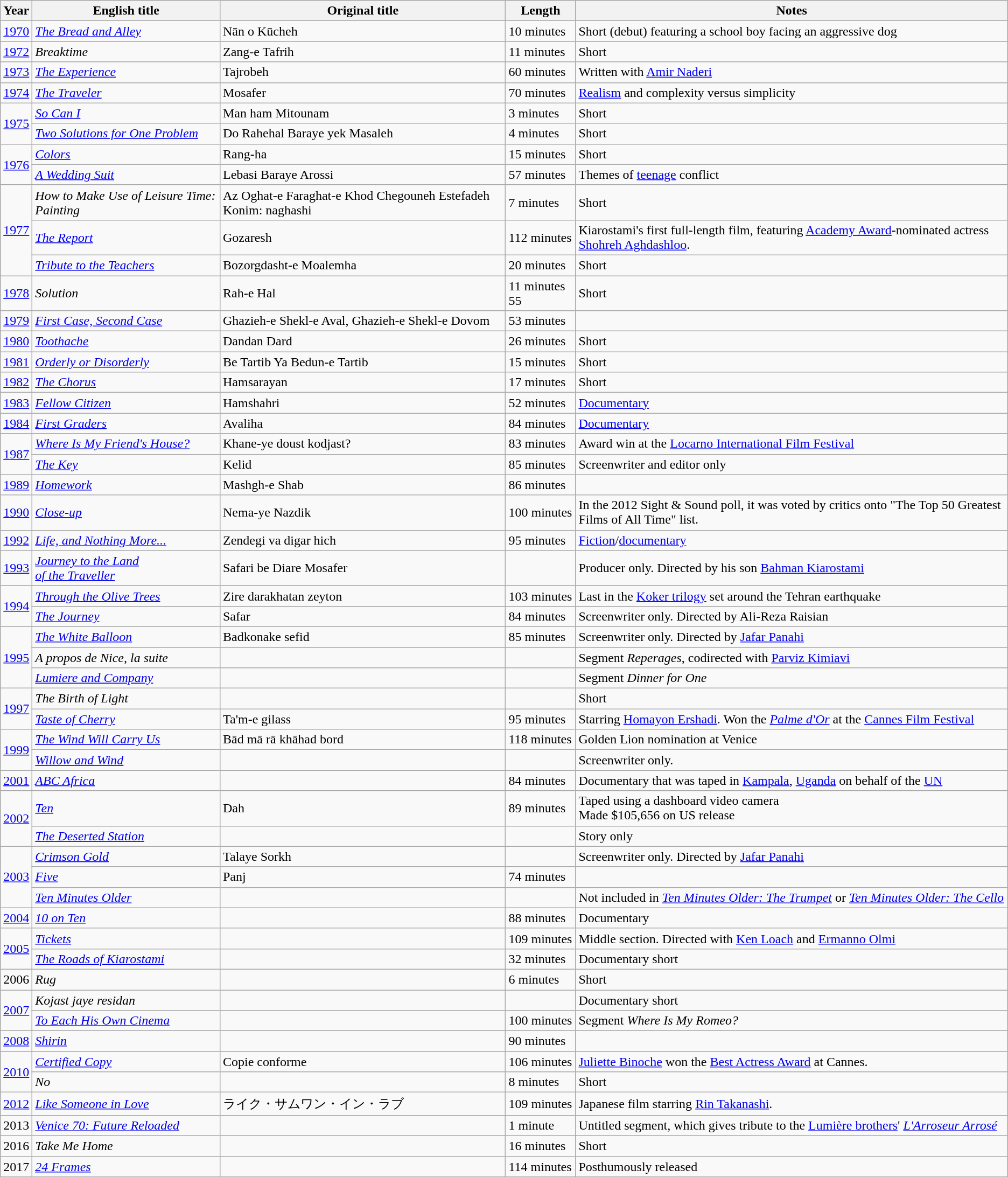<table class="wikitable" align=center>
<tr>
<th>Year</th>
<th>English title</th>
<th>Original title</th>
<th>Length</th>
<th>Notes</th>
</tr>
<tr>
<td><a href='#'>1970</a></td>
<td><em><a href='#'>The Bread and Alley</a></em></td>
<td>Nān o Kūcheh</td>
<td>10 minutes</td>
<td>Short (debut) featuring a school boy facing an aggressive dog</td>
</tr>
<tr>
<td><a href='#'>1972</a></td>
<td><em>Breaktime</em></td>
<td>Zang-e Tafrih</td>
<td>11 minutes</td>
<td>Short</td>
</tr>
<tr>
<td><a href='#'>1973</a></td>
<td><em><a href='#'>The Experience</a></em></td>
<td>Tajrobeh</td>
<td>60 minutes</td>
<td>Written with <a href='#'>Amir Naderi</a></td>
</tr>
<tr>
<td><a href='#'>1974</a></td>
<td><em><a href='#'>The Traveler</a></em></td>
<td>Mosafer</td>
<td>70 minutes</td>
<td><a href='#'>Realism</a> and complexity versus simplicity</td>
</tr>
<tr>
<td rowspan="2"><a href='#'>1975</a></td>
<td><em><a href='#'>So Can I</a></em></td>
<td>Man ham Mitounam</td>
<td>3 minutes</td>
<td>Short</td>
</tr>
<tr>
<td><em><a href='#'>Two Solutions for One Problem</a></em></td>
<td>Do Rahehal Baraye yek Masaleh</td>
<td>4 minutes</td>
<td>Short</td>
</tr>
<tr>
<td rowspan="2"><a href='#'>1976</a></td>
<td><em><a href='#'>Colors</a></em></td>
<td>Rang-ha</td>
<td>15 minutes</td>
<td>Short</td>
</tr>
<tr>
<td><em><a href='#'>A Wedding Suit</a></em></td>
<td>Lebasi Baraye Arossi</td>
<td>57 minutes</td>
<td>Themes of <a href='#'>teenage</a> conflict</td>
</tr>
<tr>
<td rowspan="3"><a href='#'>1977</a></td>
<td><em>How to Make Use of Leisure Time: Painting</em></td>
<td>Az Oghat-e Faraghat-e Khod Chegouneh Estefadeh Konim: naghashi</td>
<td>7 minutes</td>
<td>Short</td>
</tr>
<tr>
<td><em><a href='#'>The Report</a></em></td>
<td>Gozaresh</td>
<td>112 minutes</td>
<td>Kiarostami's first full-length film, featuring <a href='#'>Academy Award</a>-nominated actress <a href='#'>Shohreh Aghdashloo</a>.</td>
</tr>
<tr>
<td><em><a href='#'>Tribute to the Teachers</a></em></td>
<td>Bozorgdasht-e Moalemha</td>
<td>20 minutes</td>
<td>Short</td>
</tr>
<tr>
<td><a href='#'>1978</a></td>
<td><em>Solution</em></td>
<td>Rah-e Hal</td>
<td>11 minutes 55</td>
<td>Short</td>
</tr>
<tr>
<td><a href='#'>1979</a></td>
<td><em><a href='#'>First Case, Second Case</a></em></td>
<td>Ghazieh-e Shekl-e Aval, Ghazieh-e Shekl-e Dovom</td>
<td>53 minutes</td>
<td></td>
</tr>
<tr>
<td><a href='#'>1980</a></td>
<td><em><a href='#'>Toothache</a></em></td>
<td>Dandan Dard</td>
<td>26 minutes</td>
<td>Short</td>
</tr>
<tr>
<td><a href='#'>1981</a></td>
<td><em><a href='#'>Orderly or Disorderly</a></em></td>
<td>Be Tartib Ya Bedun-e Tartib</td>
<td>15 minutes</td>
<td>Short</td>
</tr>
<tr>
<td><a href='#'>1982</a></td>
<td><em><a href='#'>The Chorus</a></em></td>
<td>Hamsarayan</td>
<td>17 minutes</td>
<td>Short</td>
</tr>
<tr>
<td><a href='#'>1983</a></td>
<td><em><a href='#'>Fellow Citizen</a></em></td>
<td>Hamshahri</td>
<td>52 minutes</td>
<td><a href='#'>Documentary</a></td>
</tr>
<tr>
<td><a href='#'>1984</a></td>
<td><em><a href='#'>First Graders</a></em></td>
<td>Avaliha</td>
<td>84 minutes</td>
<td><a href='#'>Documentary</a></td>
</tr>
<tr>
<td rowspan="2"><a href='#'>1987</a></td>
<td><em><a href='#'>Where Is My Friend's House?</a></em></td>
<td>Khane-ye doust kodjast?</td>
<td>83 minutes</td>
<td>Award win at the <a href='#'>Locarno International Film Festival</a></td>
</tr>
<tr>
<td><em><a href='#'>The Key</a></em></td>
<td>Kelid</td>
<td>85 minutes</td>
<td>Screenwriter and editor only</td>
</tr>
<tr>
<td><a href='#'>1989</a></td>
<td><em><a href='#'>Homework</a></em></td>
<td>Mashgh-e Shab</td>
<td>86 minutes</td>
<td></td>
</tr>
<tr>
<td><a href='#'>1990</a></td>
<td><em><a href='#'>Close-up</a></em></td>
<td>Nema-ye Nazdik</td>
<td>100 minutes</td>
<td>In the 2012 Sight & Sound poll, it was voted by critics onto "The Top 50 Greatest Films of All Time" list.</td>
</tr>
<tr>
<td><a href='#'>1992</a></td>
<td><em><a href='#'>Life, and Nothing More...</a></em></td>
<td>Zendegi va digar hich</td>
<td>95 minutes</td>
<td><a href='#'>Fiction</a>/<a href='#'>documentary</a></td>
</tr>
<tr>
<td><a href='#'>1993</a></td>
<td><em><a href='#'>Journey to the Land<br> of the Traveller</a></em></td>
<td>Safari be Diare Mosafer</td>
<td></td>
<td>Producer only. Directed by his son <a href='#'>Bahman Kiarostami</a></td>
</tr>
<tr>
<td rowspan="2"><a href='#'>1994</a></td>
<td><em><a href='#'>Through the Olive Trees</a></em></td>
<td>Zire darakhatan zeyton</td>
<td>103 minutes</td>
<td>Last in the <a href='#'>Koker trilogy</a> set around the Tehran earthquake</td>
</tr>
<tr>
<td><em><a href='#'>The Journey</a></em></td>
<td>Safar</td>
<td>84 minutes</td>
<td>Screenwriter only. Directed by Ali-Reza Raisian</td>
</tr>
<tr>
<td rowspan="3"><a href='#'>1995</a></td>
<td><em><a href='#'>The White Balloon</a></em></td>
<td>Badkonake sefid</td>
<td>85 minutes</td>
<td>Screenwriter only. Directed by <a href='#'>Jafar Panahi</a></td>
</tr>
<tr>
<td><em>A propos de Nice, la suite</em></td>
<td></td>
<td></td>
<td>Segment <em>Reperages</em>, codirected with <a href='#'>Parviz Kimiavi</a></td>
</tr>
<tr>
<td><em><a href='#'>Lumiere and Company</a></em></td>
<td></td>
<td></td>
<td>Segment <em>Dinner for One</em></td>
</tr>
<tr>
<td rowspan="2"><a href='#'>1997</a></td>
<td><em>The Birth of Light</em></td>
<td></td>
<td></td>
<td>Short</td>
</tr>
<tr>
<td><em><a href='#'>Taste of Cherry</a></em></td>
<td>Ta'm-e gilass</td>
<td>95 minutes</td>
<td>Starring <a href='#'>Homayon Ershadi</a>. Won the <em><a href='#'>Palme d'Or</a></em> at the <a href='#'>Cannes Film Festival</a></td>
</tr>
<tr>
<td rowspan="2"><a href='#'>1999</a></td>
<td><em><a href='#'>The Wind Will Carry Us</a></em></td>
<td>Bād mā rā khāhad bord</td>
<td>118 minutes</td>
<td>Golden Lion nomination at Venice</td>
</tr>
<tr>
<td><em><a href='#'>Willow and Wind</a></em></td>
<td></td>
<td></td>
<td>Screenwriter only.</td>
</tr>
<tr>
<td><a href='#'>2001</a></td>
<td><em><a href='#'>ABC Africa</a></em></td>
<td></td>
<td>84 minutes</td>
<td>Documentary that was taped in <a href='#'>Kampala</a>, <a href='#'>Uganda</a> on behalf of the <a href='#'>UN</a></td>
</tr>
<tr>
<td rowspan="2"><a href='#'>2002</a></td>
<td><em><a href='#'>Ten</a></em></td>
<td>Dah</td>
<td>89 minutes</td>
<td>Taped using a dashboard video camera<br>Made $105,656 on US release</td>
</tr>
<tr>
<td><em><a href='#'>The Deserted Station</a></em></td>
<td></td>
<td></td>
<td>Story only</td>
</tr>
<tr>
<td rowspan="3"><a href='#'>2003</a></td>
<td><em><a href='#'>Crimson Gold</a></em></td>
<td>Talaye Sorkh</td>
<td></td>
<td>Screenwriter only. Directed by <a href='#'>Jafar Panahi</a></td>
</tr>
<tr>
<td><em><a href='#'>Five</a></em></td>
<td>Panj</td>
<td>74 minutes</td>
<td></td>
</tr>
<tr>
<td><em><a href='#'>Ten Minutes Older</a></em></td>
<td></td>
<td></td>
<td>Not included in <em><a href='#'>Ten Minutes Older: The Trumpet</a></em> or <em><a href='#'>Ten Minutes Older: The Cello</a></em></td>
</tr>
<tr>
<td><a href='#'>2004</a></td>
<td><em><a href='#'>10 on Ten</a></em></td>
<td></td>
<td>88 minutes</td>
<td>Documentary</td>
</tr>
<tr>
<td rowspan="2"><a href='#'>2005</a></td>
<td><em><a href='#'>Tickets</a></em></td>
<td></td>
<td>109 minutes</td>
<td>Middle section. Directed with <a href='#'>Ken Loach</a> and <a href='#'>Ermanno Olmi</a></td>
</tr>
<tr>
<td><em><a href='#'>The Roads of Kiarostami</a></em></td>
<td></td>
<td>32 minutes</td>
<td>Documentary short</td>
</tr>
<tr>
<td>2006</td>
<td><em>Rug</em></td>
<td></td>
<td>6 minutes</td>
<td>Short</td>
</tr>
<tr>
<td rowspan="2"><a href='#'>2007</a></td>
<td><em>Kojast jaye residan</em></td>
<td></td>
<td></td>
<td>Documentary short</td>
</tr>
<tr>
<td><em><a href='#'>To Each His Own Cinema</a></em></td>
<td></td>
<td>100 minutes</td>
<td>Segment <em>Where Is My Romeo?</em></td>
</tr>
<tr>
<td><a href='#'>2008</a></td>
<td><em><a href='#'>Shirin</a></em></td>
<td></td>
<td>90 minutes</td>
<td></td>
</tr>
<tr>
<td rowspan="2"><a href='#'>2010</a></td>
<td><em><a href='#'>Certified Copy</a></em></td>
<td>Copie conforme</td>
<td>106 minutes</td>
<td><a href='#'>Juliette Binoche</a> won the <a href='#'>Best Actress Award</a> at Cannes.</td>
</tr>
<tr>
<td><em>No</em></td>
<td></td>
<td>8 minutes</td>
<td>Short</td>
</tr>
<tr>
<td><a href='#'>2012</a></td>
<td><em><a href='#'>Like Someone in Love</a></em></td>
<td>ライク・サムワン・イン・ラブ</td>
<td>109 minutes</td>
<td>Japanese film starring <a href='#'>Rin Takanashi</a>.</td>
</tr>
<tr>
<td>2013</td>
<td><em><a href='#'>Venice 70: Future Reloaded</a></em></td>
<td></td>
<td>1 minute</td>
<td>Untitled segment, which gives tribute to the <a href='#'>Lumière brothers</a>' <em><a href='#'>L'Arroseur Arrosé</a></em></td>
</tr>
<tr>
<td>2016</td>
<td><em>Take Me Home</em></td>
<td></td>
<td>16 minutes</td>
<td>Short</td>
</tr>
<tr>
<td>2017</td>
<td><em><a href='#'>24 Frames</a></em></td>
<td></td>
<td>114 minutes</td>
<td>Posthumously released</td>
</tr>
</table>
